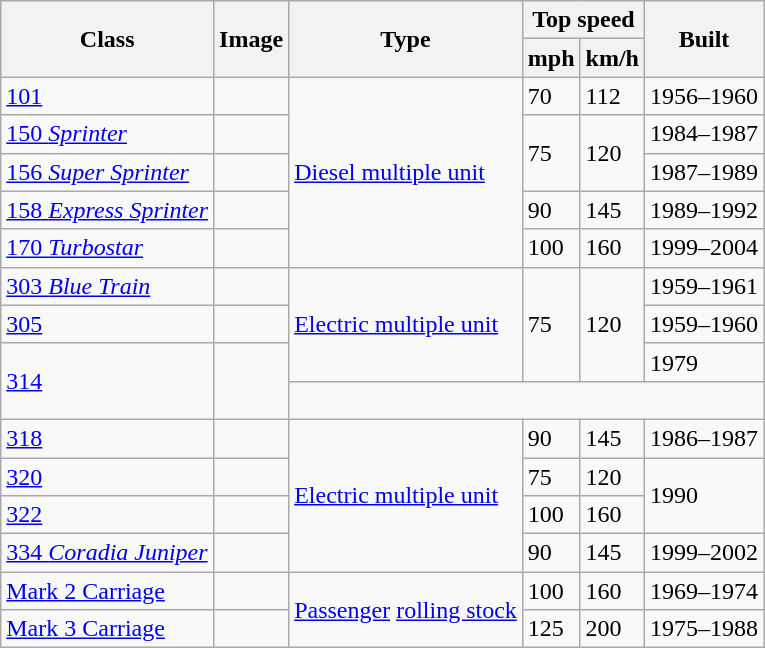<table class="wikitable">
<tr style="background:#f9f9f9;">
<th rowspan="2">Class</th>
<th rowspan="2">Image</th>
<th rowspan="2">Type</th>
<th colspan="2">Top speed</th>
<th rowspan="2">Built</th>
</tr>
<tr style="background:#f9f9f9;">
<th>mph</th>
<th>km/h</th>
</tr>
<tr>
<td><a href='#'>101</a></td>
<td></td>
<td rowspan="5"><a href='#'>Diesel multiple unit</a></td>
<td>70</td>
<td>112</td>
<td>1956–1960</td>
</tr>
<tr>
<td><a href='#'>150 <em>Sprinter</em></a></td>
<td></td>
<td rowspan="2">75</td>
<td rowspan="2">120</td>
<td>1984–1987</td>
</tr>
<tr>
<td><a href='#'>156 <em>Super Sprinter</em></a></td>
<td></td>
<td>1987–1989</td>
</tr>
<tr>
<td><a href='#'>158 <em>Express Sprinter</em></a></td>
<td></td>
<td>90</td>
<td>145</td>
<td>1989–1992</td>
</tr>
<tr>
<td><a href='#'>170 <em>Turbostar</em></a></td>
<td></td>
<td>100</td>
<td>160</td>
<td>1999–2004</td>
</tr>
<tr>
<td><a href='#'>303 <em>Blue Train</em></a></td>
<td></td>
<td rowspan="3"><a href='#'>Electric multiple unit</a></td>
<td rowspan="3">75</td>
<td rowspan="3">120</td>
<td>1959–1961</td>
</tr>
<tr>
<td><a href='#'>305</a></td>
<td></td>
<td>1959–1960</td>
</tr>
<tr>
<td rowspan="2"><a href='#'>314</a></td>
<td rowspan="2"></td>
<td>1979</td>
</tr>
<tr>
<td colspan="4"><br></td>
</tr>
<tr>
<td><a href='#'>318</a></td>
<td></td>
<td rowspan="4"><a href='#'>Electric multiple unit</a></td>
<td>90</td>
<td>145</td>
<td>1986–1987</td>
</tr>
<tr>
<td><a href='#'>320</a></td>
<td></td>
<td>75</td>
<td>120</td>
<td rowspan="2">1990</td>
</tr>
<tr>
<td><a href='#'>322</a></td>
<td></td>
<td>100</td>
<td>160</td>
</tr>
<tr>
<td><a href='#'>334 <em>Coradia Juniper</em></a></td>
<td></td>
<td>90</td>
<td>145</td>
<td>1999–2002</td>
</tr>
<tr>
<td><a href='#'>Mark 2 Carriage</a></td>
<td></td>
<td rowspan="2"><a href='#'>Passenger</a> <a href='#'>rolling stock</a></td>
<td>100</td>
<td>160</td>
<td>1969–1974</td>
</tr>
<tr>
<td><a href='#'>Mark 3 Carriage</a></td>
<td></td>
<td>125</td>
<td>200</td>
<td>1975–1988</td>
</tr>
</table>
